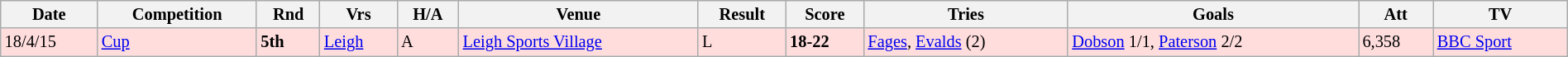<table class="wikitable"  style="font-size:85%; width:100%;">
<tr>
<th>Date</th>
<th>Competition</th>
<th>Rnd</th>
<th>Vrs</th>
<th>H/A</th>
<th>Venue</th>
<th>Result</th>
<th>Score</th>
<th>Tries</th>
<th>Goals</th>
<th>Att</th>
<th>TV</th>
</tr>
<tr style="background:#ffdddd;" width=20 | >
<td>18/4/15</td>
<td><a href='#'>Cup</a></td>
<td><strong>5th</strong></td>
<td><a href='#'>Leigh</a></td>
<td>A</td>
<td><a href='#'>Leigh Sports Village</a></td>
<td>L</td>
<td><strong>18-22</strong></td>
<td><a href='#'>Fages</a>, <a href='#'>Evalds</a> (2)</td>
<td><a href='#'>Dobson</a> 1/1, <a href='#'>Paterson</a> 2/2</td>
<td>6,358</td>
<td><a href='#'>BBC Sport</a></td>
</tr>
</table>
